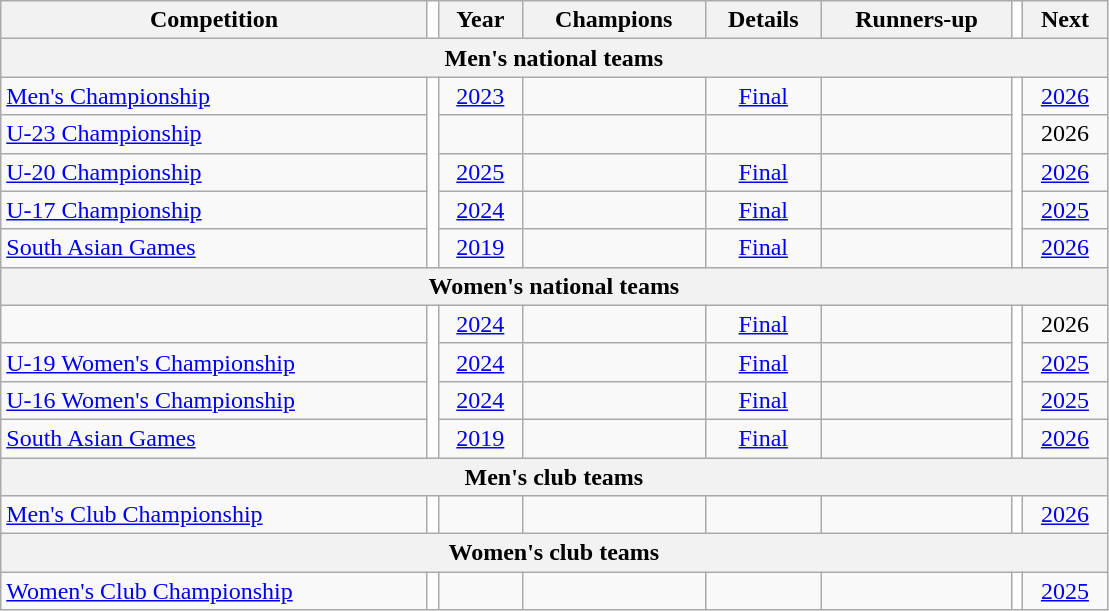<table class="wikitable" style="text-align:center">
<tr>
<th>Competition</th>
<td width="1%" style="background-color:#ffffff;"></td>
<th>Year</th>
<th>Champions</th>
<th>Details</th>
<th>Runners-up</th>
<td width="1%" style="background-color:#ffffff;"></td>
<th>Next</th>
</tr>
<tr>
<th colspan="8">Men's national teams</th>
</tr>
<tr>
<td style="text-align:left"><a href='#'>Men's Championship</a></td>
<td rowspan="5" style="background-color:#ffffff;"></td>
<td><a href='#'>2023</a></td>
<td style="text-align:right"></td>
<td><a href='#'>Final</a></td>
<td style="text-align:left"></td>
<td rowspan="5" style="background-color:#ffffff;"></td>
<td><a href='#'>2026</a></td>
</tr>
<tr>
<td style="text-align:left"><a href='#'>U-23 Championship</a></td>
<td></td>
<td style="text-align:right"></td>
<td></td>
<td style="text-align:left"></td>
<td>2026</td>
</tr>
<tr>
<td style="text-align:left"><a href='#'>U-20 Championship</a></td>
<td><a href='#'>2025</a></td>
<td style="text-align:right"></td>
<td><a href='#'>Final</a></td>
<td style="text-align:left"></td>
<td><a href='#'>2026</a></td>
</tr>
<tr>
<td style="text-align:left"><a href='#'>U-17 Championship</a></td>
<td><a href='#'>2024</a></td>
<td style="text-align:right"></td>
<td><a href='#'>Final</a></td>
<td style="text-align:left"></td>
<td><a href='#'>2025</a></td>
</tr>
<tr>
<td style="text-align:left"><a href='#'>South Asian Games</a></td>
<td><a href='#'>2019</a></td>
<td style="text-align:right"></td>
<td><a href='#'>Final</a></td>
<td style="text-align:left"></td>
<td><a href='#'>2026</a></td>
</tr>
<tr>
<th colspan="8">Women's national teams</th>
</tr>
<tr>
<td style="text-align:left"></td>
<td rowspan="4" style="background-color:#ffffff;"></td>
<td><a href='#'>2024</a></td>
<td style="text-align:right"></td>
<td><a href='#'>Final</a></td>
<td style="text-align:left"></td>
<td rowspan="4" style="background-color:#ffffff;"></td>
<td>2026</td>
</tr>
<tr>
<td style="text-align:left"><a href='#'>U-19 Women's Championship</a></td>
<td><a href='#'>2024</a></td>
<td style="text-align:right"><br></td>
<td><a href='#'>Final</a></td>
<td style="text-align:left"><em></em></td>
<td><a href='#'>2025</a></td>
</tr>
<tr>
<td style="text-align:left"><a href='#'>U-16 Women's Championship</a></td>
<td><a href='#'>2024</a></td>
<td style="text-align:right"></td>
<td><a href='#'>Final</a></td>
<td style="text-align:left"></td>
<td><a href='#'>2025</a></td>
</tr>
<tr>
<td style="text-align:left"><a href='#'>South Asian Games</a></td>
<td><a href='#'>2019</a></td>
<td style="text-align:right"></td>
<td><a href='#'>Final</a></td>
<td style="text-align:left"></td>
<td><a href='#'>2026</a></td>
</tr>
<tr>
<th colspan="8">Men's club teams</th>
</tr>
<tr>
<td style="text-align:left"><a href='#'>Men's Club Championship</a></td>
<td width="1%" style="background-color:#ffffff;"></td>
<td></td>
<td style="text-align:right"></td>
<td></td>
<td style="text-align:left"></td>
<td width="1%" style="background-color:#ffffff;"></td>
<td><a href='#'>2026</a></td>
</tr>
<tr>
<th colspan="8">Women's club teams</th>
</tr>
<tr>
<td style="text-align:left"><a href='#'>Women's Club Championship</a></td>
<td width="1%" style="background-color:#ffffff;"></td>
<td></td>
<td style="text-align:right"></td>
<td></td>
<td style="text-align:left"></td>
<td width="1%" style="background-color:#ffffff;"></td>
<td><a href='#'>2025</a></td>
</tr>
</table>
